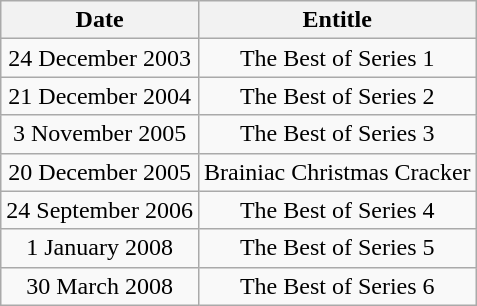<table class="wikitable" style="text-align:center;">
<tr>
<th>Date</th>
<th>Entitle</th>
</tr>
<tr>
<td>24 December 2003</td>
<td>The Best of Series 1</td>
</tr>
<tr>
<td>21 December 2004</td>
<td>The Best of Series 2</td>
</tr>
<tr>
<td>3 November 2005</td>
<td>The Best of Series 3</td>
</tr>
<tr>
<td>20 December 2005</td>
<td>Brainiac Christmas Cracker</td>
</tr>
<tr>
<td>24 September 2006</td>
<td>The Best of Series 4</td>
</tr>
<tr>
<td>1 January 2008</td>
<td>The Best of Series 5</td>
</tr>
<tr>
<td>30 March 2008</td>
<td>The Best of Series 6</td>
</tr>
</table>
